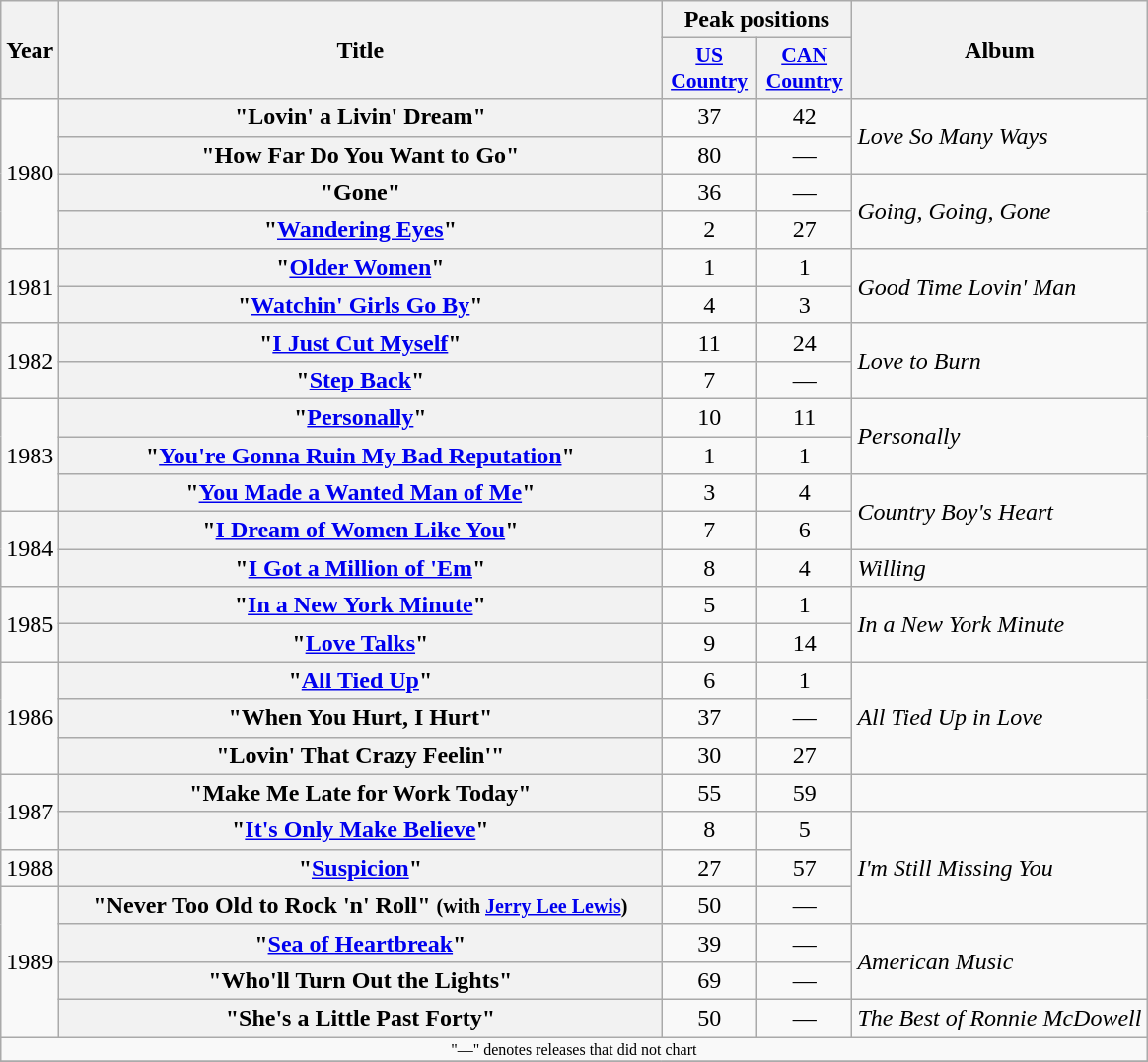<table class="wikitable plainrowheaders" style=text-align:center;>
<tr>
<th scope="col" rowspan="2">Year</th>
<th scope="col" rowspan="2" style="width:25em;">Title</th>
<th scope="col" colspan="2">Peak positions</th>
<th scope="col" rowspan="2">Album</th>
</tr>
<tr>
<th style="width:4em;font-size:90%;"><a href='#'>US Country</a><br></th>
<th style="width:4em;font-size:90%;"><a href='#'>CAN Country</a></th>
</tr>
<tr>
<td rowspan=4>1980</td>
<th scope="row">"Lovin' a Livin' Dream"</th>
<td>37</td>
<td>42</td>
<td align="left" rowspan=2><em>Love So Many Ways</em></td>
</tr>
<tr>
<th scope="row">"How Far Do You Want to Go"</th>
<td>80</td>
<td>—</td>
</tr>
<tr>
<th scope="row">"Gone"</th>
<td>36</td>
<td>—</td>
<td align="left" rowspan=2><em>Going, Going, Gone</em></td>
</tr>
<tr>
<th scope="row">"<a href='#'>Wandering Eyes</a>"</th>
<td>2</td>
<td>27</td>
</tr>
<tr>
<td rowspan=2>1981</td>
<th scope="row">"<a href='#'>Older Women</a>"</th>
<td>1</td>
<td>1</td>
<td align="left" rowspan=2><em>Good Time Lovin' Man</em></td>
</tr>
<tr>
<th scope="row">"<a href='#'>Watchin' Girls Go By</a>"</th>
<td>4</td>
<td>3</td>
</tr>
<tr>
<td rowspan=2>1982</td>
<th scope="row">"<a href='#'>I Just Cut Myself</a>"</th>
<td>11</td>
<td>24</td>
<td align="left" rowspan=2><em>Love to Burn</em></td>
</tr>
<tr>
<th scope="row">"<a href='#'>Step Back</a>"</th>
<td>7</td>
<td>—</td>
</tr>
<tr>
<td rowspan=3>1983</td>
<th scope="row">"<a href='#'>Personally</a>"</th>
<td>10</td>
<td>11</td>
<td align="left" rowspan=2><em>Personally</em></td>
</tr>
<tr>
<th scope="row">"<a href='#'>You're Gonna Ruin My Bad Reputation</a>"</th>
<td>1</td>
<td>1</td>
</tr>
<tr>
<th scope="row">"<a href='#'>You Made a Wanted Man of Me</a>"</th>
<td>3</td>
<td>4</td>
<td align="left" rowspan=2><em>Country Boy's Heart</em></td>
</tr>
<tr>
<td rowspan=2>1984</td>
<th scope="row">"<a href='#'>I Dream of Women Like You</a>"</th>
<td>7</td>
<td>6</td>
</tr>
<tr>
<th scope="row">"<a href='#'>I Got a Million of 'Em</a>"</th>
<td>8</td>
<td>4</td>
<td align="left"><em>Willing</em></td>
</tr>
<tr>
<td rowspan=2>1985</td>
<th scope="row">"<a href='#'>In a New York Minute</a>"</th>
<td>5</td>
<td>1</td>
<td align="left" rowspan=2><em>In a New York Minute</em></td>
</tr>
<tr>
<th scope="row">"<a href='#'>Love Talks</a>"</th>
<td>9</td>
<td>14</td>
</tr>
<tr>
<td rowspan=3>1986</td>
<th scope="row">"<a href='#'>All Tied Up</a>"</th>
<td>6</td>
<td>1</td>
<td align="left" rowspan=3><em>All Tied Up in Love</em></td>
</tr>
<tr>
<th scope="row">"When You Hurt, I Hurt"</th>
<td>37</td>
<td>—</td>
</tr>
<tr>
<th scope="row">"Lovin' That Crazy Feelin'"</th>
<td>30</td>
<td>27</td>
</tr>
<tr>
<td rowspan=2>1987</td>
<th scope="row">"Make Me Late for Work Today"</th>
<td>55</td>
<td>59</td>
<td></td>
</tr>
<tr>
<th scope="row">"<a href='#'>It's Only Make Believe</a>"</th>
<td>8</td>
<td>5</td>
<td align="left" rowspan=3><em>I'm Still Missing You</em></td>
</tr>
<tr>
<td>1988</td>
<th scope="row">"<a href='#'>Suspicion</a>"</th>
<td>27</td>
<td>57</td>
</tr>
<tr>
<td rowspan=4>1989</td>
<th scope="row">"Never Too Old to Rock 'n' Roll" <small>(with <a href='#'>Jerry Lee Lewis</a>)</small></th>
<td>50</td>
<td>—</td>
</tr>
<tr>
<th scope="row">"<a href='#'>Sea of Heartbreak</a>"</th>
<td>39</td>
<td>—</td>
<td align="left" rowspan=2><em>American Music</em></td>
</tr>
<tr>
<th scope="row">"Who'll Turn Out the Lights"</th>
<td>69</td>
<td>—</td>
</tr>
<tr>
<th scope="row">"She's a Little Past Forty"</th>
<td>50</td>
<td>—</td>
<td align="left"><em>The Best of Ronnie McDowell</em></td>
</tr>
<tr>
<td colspan="5" style="font-size:8pt">"—" denotes releases that did not chart</td>
</tr>
<tr>
</tr>
</table>
